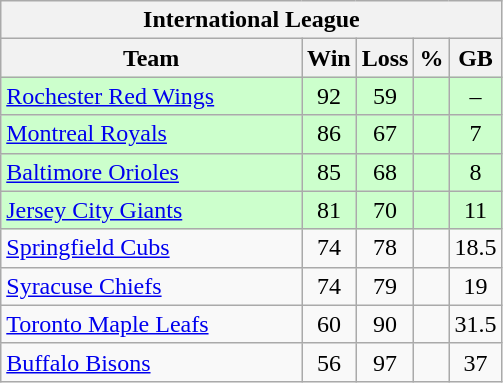<table class="wikitable">
<tr>
<th colspan="5">International League</th>
</tr>
<tr>
<th width="60%">Team</th>
<th>Win</th>
<th>Loss</th>
<th>%</th>
<th>GB</th>
</tr>
<tr align=center bgcolor=ccffcc>
<td align=left><a href='#'>Rochester Red Wings</a></td>
<td>92</td>
<td>59</td>
<td></td>
<td>–</td>
</tr>
<tr align=center bgcolor=ccffcc>
<td align=left><a href='#'>Montreal Royals</a></td>
<td>86</td>
<td>67</td>
<td></td>
<td>7</td>
</tr>
<tr align=center bgcolor=ccffcc>
<td align=left><a href='#'>Baltimore Orioles</a></td>
<td>85</td>
<td>68</td>
<td></td>
<td>8</td>
</tr>
<tr align=center bgcolor=ccffcc>
<td align=left><a href='#'>Jersey City Giants</a></td>
<td>81</td>
<td>70</td>
<td></td>
<td>11</td>
</tr>
<tr align=center>
<td align=left><a href='#'>Springfield Cubs</a></td>
<td>74</td>
<td>78</td>
<td></td>
<td>18.5</td>
</tr>
<tr align=center>
<td align=left><a href='#'>Syracuse Chiefs</a></td>
<td>74</td>
<td>79</td>
<td></td>
<td>19</td>
</tr>
<tr align=center>
<td align=left><a href='#'>Toronto Maple Leafs</a></td>
<td>60</td>
<td>90</td>
<td></td>
<td>31.5</td>
</tr>
<tr align=center>
<td align=left><a href='#'>Buffalo Bisons</a></td>
<td>56</td>
<td>97</td>
<td></td>
<td>37</td>
</tr>
</table>
